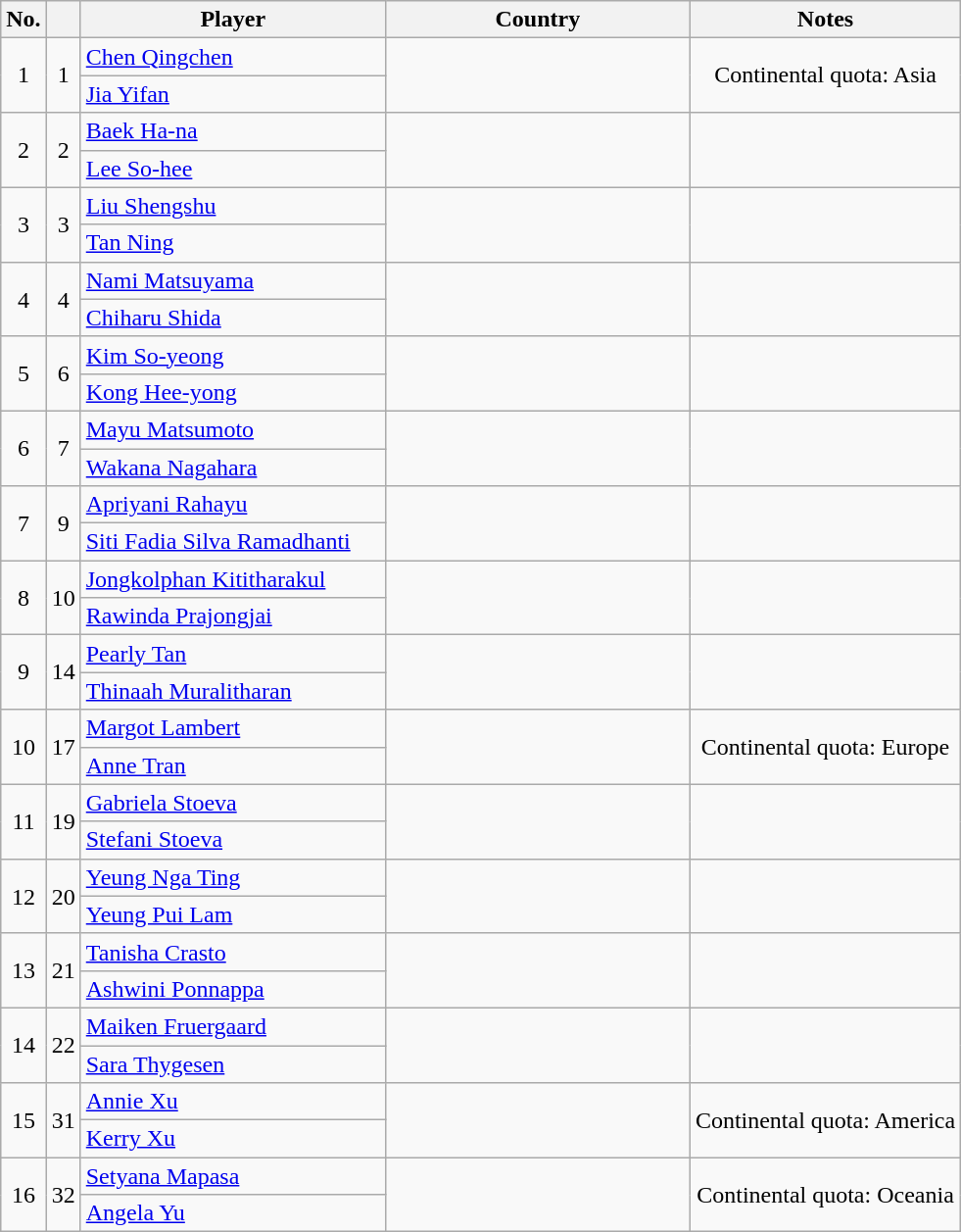<table class="wikitable sortable" style="text-align:center">
<tr>
<th>No.</th>
<th></th>
<th width="200">Player</th>
<th width="200">Country</th>
<th>Notes</th>
</tr>
<tr>
<td rowspan=2>1</td>
<td rowspan=2>1</td>
<td align=left><a href='#'>Chen Qingchen</a></td>
<td rowspan=2 align=left></td>
<td rowspan=2>Continental quota: Asia</td>
</tr>
<tr>
<td align=left><a href='#'>Jia Yifan</a></td>
</tr>
<tr>
<td rowspan=2>2</td>
<td rowspan=2>2</td>
<td align=left><a href='#'>Baek Ha-na</a></td>
<td rowspan=2 align=left></td>
<td rowspan=2></td>
</tr>
<tr>
<td align=left><a href='#'>Lee So-hee</a></td>
</tr>
<tr>
<td rowspan=2>3</td>
<td rowspan=2>3</td>
<td align=left><a href='#'>Liu Shengshu</a></td>
<td rowspan=2 align=left></td>
<td rowspan=2></td>
</tr>
<tr>
<td align=left><a href='#'>Tan Ning</a></td>
</tr>
<tr>
<td rowspan=2>4</td>
<td rowspan=2>4</td>
<td align=left><a href='#'>Nami Matsuyama</a></td>
<td rowspan=2 align=left></td>
<td rowspan=2></td>
</tr>
<tr>
<td align=left><a href='#'>Chiharu Shida</a></td>
</tr>
<tr>
<td rowspan=2>5</td>
<td rowspan=2>6</td>
<td align=left><a href='#'>Kim So-yeong</a></td>
<td rowspan=2 align=left></td>
<td rowspan=2></td>
</tr>
<tr>
<td align=left><a href='#'>Kong Hee-yong</a></td>
</tr>
<tr>
<td rowspan=2>6</td>
<td rowspan=2>7</td>
<td align=left><a href='#'>Mayu Matsumoto</a></td>
<td rowspan=2 align=left></td>
<td rowspan=2></td>
</tr>
<tr>
<td align=left><a href='#'>Wakana Nagahara</a></td>
</tr>
<tr>
<td rowspan=2>7</td>
<td rowspan=2>9</td>
<td align=left><a href='#'>Apriyani Rahayu</a></td>
<td rowspan=2 align=left></td>
<td rowspan=2></td>
</tr>
<tr>
<td align=left><a href='#'>Siti Fadia Silva Ramadhanti</a></td>
</tr>
<tr>
<td rowspan=2>8</td>
<td rowspan=2>10</td>
<td align=left><a href='#'>Jongkolphan Kititharakul</a></td>
<td rowspan=2 align=left></td>
<td rowspan=2></td>
</tr>
<tr>
<td align=left><a href='#'>Rawinda Prajongjai</a></td>
</tr>
<tr>
<td rowspan=2>9</td>
<td rowspan=2>14</td>
<td align=left><a href='#'>Pearly Tan</a></td>
<td rowspan=2 align=left></td>
<td rowspan=2></td>
</tr>
<tr>
<td align=left><a href='#'>Thinaah Muralitharan</a></td>
</tr>
<tr>
<td rowspan=2>10</td>
<td rowspan=2>17</td>
<td align=left><a href='#'>Margot Lambert</a></td>
<td rowspan=2 align=left></td>
<td rowspan=2>Continental quota: Europe</td>
</tr>
<tr>
<td align=left><a href='#'>Anne Tran</a></td>
</tr>
<tr>
<td rowspan=2>11</td>
<td rowspan=2>19</td>
<td align=left><a href='#'>Gabriela Stoeva</a></td>
<td rowspan=2 align=left></td>
<td rowspan=2></td>
</tr>
<tr>
<td align=left><a href='#'>Stefani Stoeva</a></td>
</tr>
<tr>
<td rowspan=2>12</td>
<td rowspan=2>20</td>
<td align=left><a href='#'>Yeung Nga Ting</a></td>
<td rowspan=2 align=left></td>
<td rowspan=2></td>
</tr>
<tr>
<td align=left><a href='#'>Yeung Pui Lam</a></td>
</tr>
<tr>
<td rowspan=2>13</td>
<td rowspan=2>21</td>
<td align=left><a href='#'>Tanisha Crasto</a></td>
<td rowspan=2 align=left></td>
<td rowspan=2></td>
</tr>
<tr>
<td align=left><a href='#'>Ashwini Ponnappa</a></td>
</tr>
<tr>
<td rowspan=2>14</td>
<td rowspan=2>22</td>
<td align=left><a href='#'>Maiken Fruergaard</a></td>
<td rowspan=2 align=left></td>
<td rowspan=2></td>
</tr>
<tr>
<td align=left><a href='#'>Sara Thygesen</a></td>
</tr>
<tr>
<td rowspan=2>15</td>
<td rowspan=2>31</td>
<td align=left><a href='#'>Annie Xu</a></td>
<td rowspan=2 align=left></td>
<td rowspan=2>Continental quota: America</td>
</tr>
<tr>
<td align=left><a href='#'>Kerry Xu</a></td>
</tr>
<tr>
<td rowspan=2>16</td>
<td rowspan=2>32</td>
<td align=left><a href='#'>Setyana Mapasa</a></td>
<td rowspan=2 align=left></td>
<td rowspan=2>Continental quota: Oceania</td>
</tr>
<tr>
<td align=left><a href='#'>Angela Yu</a></td>
</tr>
</table>
